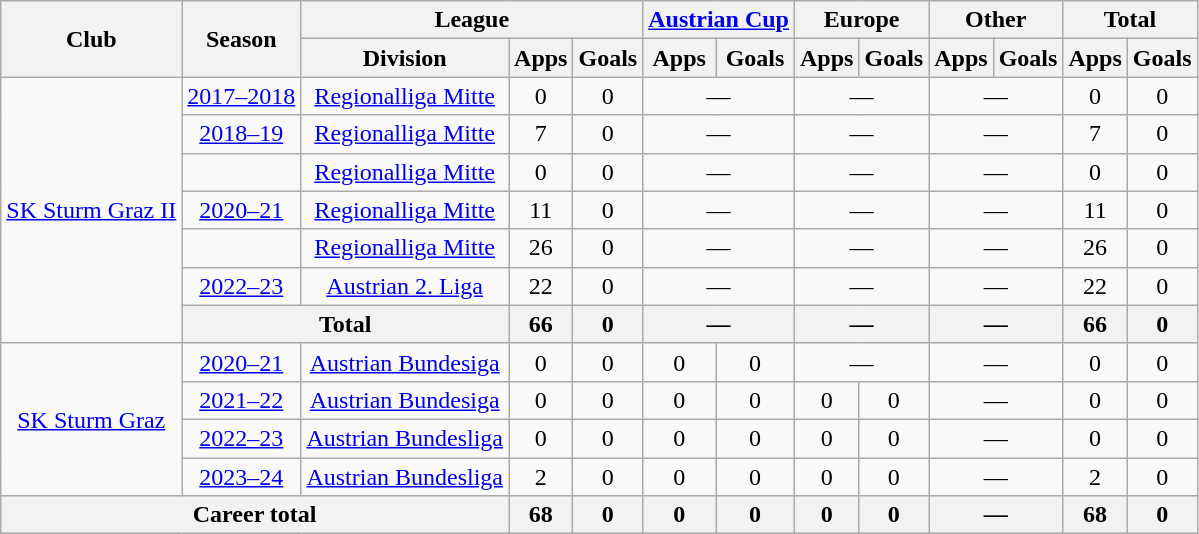<table class="wikitable" style="text-align: center;">
<tr>
<th rowspan="2">Club</th>
<th rowspan="2">Season</th>
<th colspan="3">League</th>
<th colspan="2"><a href='#'>Austrian Cup</a></th>
<th colspan="2">Europe</th>
<th colspan="2">Other</th>
<th colspan="2">Total</th>
</tr>
<tr>
<th>Division</th>
<th>Apps</th>
<th>Goals</th>
<th>Apps</th>
<th>Goals</th>
<th>Apps</th>
<th>Goals</th>
<th>Apps</th>
<th>Goals</th>
<th>Apps</th>
<th>Goals</th>
</tr>
<tr>
<td rowspan="7"><a href='#'>SK Sturm Graz II</a></td>
<td><a href='#'>2017–2018</a></td>
<td><a href='#'>Regionalliga Mitte</a></td>
<td>0</td>
<td>0</td>
<td colspan="2">—</td>
<td colspan="2">—</td>
<td colspan="2">—</td>
<td>0</td>
<td>0</td>
</tr>
<tr>
<td><a href='#'>2018–19</a></td>
<td><a href='#'>Regionalliga Mitte</a></td>
<td>7</td>
<td>0</td>
<td colspan="2">—</td>
<td colspan="2">—</td>
<td colspan="2">—</td>
<td>7</td>
<td>0</td>
</tr>
<tr>
<td></td>
<td><a href='#'>Regionalliga Mitte</a></td>
<td>0</td>
<td>0</td>
<td colspan="2">—</td>
<td colspan="2">—</td>
<td colspan="2">—</td>
<td>0</td>
<td>0</td>
</tr>
<tr>
<td><a href='#'>2020–21</a></td>
<td><a href='#'>Regionalliga Mitte</a></td>
<td>11</td>
<td>0</td>
<td colspan="2">—</td>
<td colspan="2">—</td>
<td colspan="2">—</td>
<td>11</td>
<td>0</td>
</tr>
<tr>
<td></td>
<td><a href='#'>Regionalliga Mitte</a></td>
<td>26</td>
<td>0</td>
<td colspan="2">—</td>
<td colspan="2">—</td>
<td colspan="2">—</td>
<td>26</td>
<td>0</td>
</tr>
<tr>
<td><a href='#'>2022–23</a></td>
<td><a href='#'>Austrian 2. Liga</a></td>
<td>22</td>
<td>0</td>
<td colspan="2">—</td>
<td colspan="2">—</td>
<td colspan="2">—</td>
<td>22</td>
<td>0</td>
</tr>
<tr>
<th colspan="2">Total</th>
<th>66</th>
<th>0</th>
<th colspan="2">—</th>
<th colspan="2">—</th>
<th colspan="2">—</th>
<th>66</th>
<th>0</th>
</tr>
<tr>
<td rowspan="4"><a href='#'>SK Sturm Graz</a></td>
<td><a href='#'>2020–21</a></td>
<td><a href='#'>Austrian Bundesiga</a></td>
<td>0</td>
<td>0</td>
<td>0</td>
<td>0</td>
<td colspan="2">—</td>
<td colspan="2">—</td>
<td>0</td>
<td>0</td>
</tr>
<tr>
<td><a href='#'>2021–22</a></td>
<td><a href='#'>Austrian Bundesiga</a></td>
<td>0</td>
<td>0</td>
<td>0</td>
<td>0</td>
<td>0</td>
<td>0</td>
<td colspan="2">—</td>
<td>0</td>
<td>0</td>
</tr>
<tr>
<td><a href='#'>2022–23</a></td>
<td><a href='#'>Austrian Bundesliga</a></td>
<td>0</td>
<td>0</td>
<td>0</td>
<td>0</td>
<td>0</td>
<td>0</td>
<td colspan="2">—</td>
<td>0</td>
<td>0</td>
</tr>
<tr>
<td><a href='#'>2023–24</a></td>
<td><a href='#'>Austrian Bundesliga</a></td>
<td>2</td>
<td>0</td>
<td>0</td>
<td>0</td>
<td>0</td>
<td>0</td>
<td colspan="2">—</td>
<td>2</td>
<td>0</td>
</tr>
<tr>
<th colspan="3">Career total</th>
<th>68</th>
<th>0</th>
<th>0</th>
<th>0</th>
<th>0</th>
<th>0</th>
<th colspan="2">—</th>
<th>68</th>
<th>0</th>
</tr>
</table>
